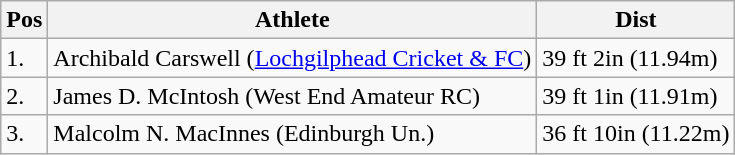<table class="wikitable">
<tr>
<th>Pos</th>
<th>Athlete</th>
<th>Dist</th>
</tr>
<tr>
<td>1.</td>
<td>Archibald Carswell (<a href='#'>Lochgilphead Cricket & FC</a>)</td>
<td>39 ft 2in (11.94m)</td>
</tr>
<tr>
<td>2.</td>
<td>James D. McIntosh (West End Amateur RC)</td>
<td>39 ft 1in (11.91m)</td>
</tr>
<tr>
<td>3.</td>
<td>Malcolm N. MacInnes (Edinburgh Un.)</td>
<td>36 ft 10in (11.22m)</td>
</tr>
</table>
